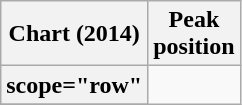<table class="wikitable plainrowheaders sortable" style="text-align:center;">
<tr>
<th scope="col">Chart (2014)</th>
<th scope="col">Peak<br>position</th>
</tr>
<tr>
<th>scope="row"</th>
</tr>
<tr>
</tr>
</table>
